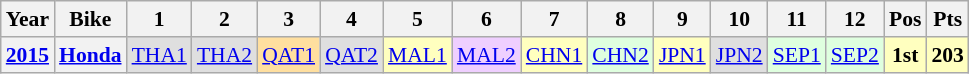<table class="wikitable" style="text-align:center; font-size:90%;">
<tr>
<th>Year</th>
<th>Bike</th>
<th>1</th>
<th>2</th>
<th>3</th>
<th>4</th>
<th>5</th>
<th>6</th>
<th>7</th>
<th>8</th>
<th>9</th>
<th>10</th>
<th>11</th>
<th>12</th>
<th>Pos</th>
<th>Pts</th>
</tr>
<tr>
<th><a href='#'>2015</a></th>
<th><a href='#'>Honda</a></th>
<td style="background:#DFDFDF;"><a href='#'>THA1</a><br></td>
<td style="background:#DFDFDF;"><a href='#'>THA2</a><br></td>
<td style="background:#FFDF9F;"><a href='#'>QAT1</a><br></td>
<td style="background:#DFDFDF;"><a href='#'>QAT2</a><br></td>
<td style="background:#FFFFBF;"><a href='#'>MAL1</a><br></td>
<td style="background:#EFCFFF;"><a href='#'>MAL2</a><br></td>
<td style="background:#FFFFBF;"><a href='#'>CHN1</a><br></td>
<td style="background:#DFFFDF;"><a href='#'>CHN2</a><br></td>
<td style="background:#FFFFBF;"><a href='#'>JPN1</a><br></td>
<td style="background:#DFDFDF;"><a href='#'>JPN2</a><br></td>
<td style="background:#DFFFDF;"><a href='#'>SEP1</a><br></td>
<td style="background:#DFFFDF;"><a href='#'>SEP2</a><br></td>
<th style="background:#FFFFBF;">1st</th>
<th style="background:#FFFFBF;">203</th>
</tr>
</table>
